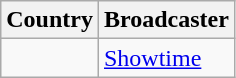<table class="wikitable">
<tr>
<th align=center>Country</th>
<th align=center>Broadcaster</th>
</tr>
<tr>
<td></td>
<td><a href='#'>Showtime</a></td>
</tr>
</table>
